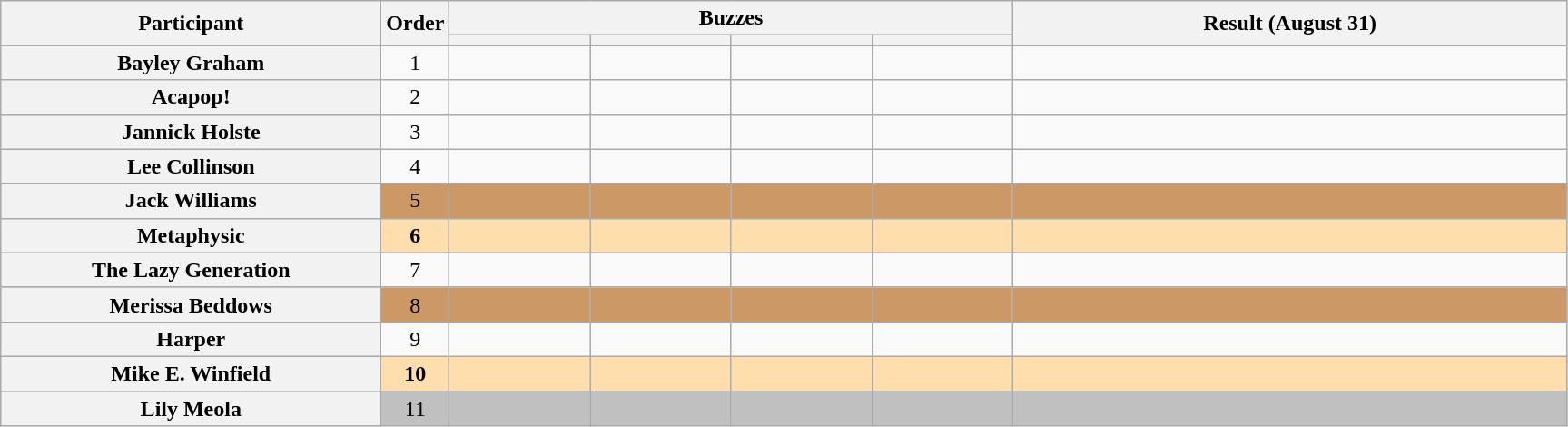<table class="wikitable plainrowheaders sortable" style="text-align:center;">
<tr>
<th scope="col" rowspan="2" class="unsortable" style="width:17em;">Participant</th>
<th scope="col" rowspan="2" style="width:1em;">Order</th>
<th scope="col" colspan="4" class="unsortable" style="width:24em;">Buzzes</th>
<th scope="col" rowspan="2" style="width:25em;">Result (August 31)</th>
</tr>
<tr>
<th scope="col" class="unsortable" style="width:6em;"></th>
<th scope="col" class="unsortable" style="width:6em;"></th>
<th scope="col" class="unsortable" style="width:6em;"></th>
<th scope="col" class="unsortable" style="width:6em;"></th>
</tr>
<tr>
<th scope="row">Bayley Graham</th>
<td>1</td>
<td style="text-align:center;"></td>
<td style="text-align:center;"></td>
<td style="text-align:center;"></td>
<td style="text-align:center;"></td>
<td></td>
</tr>
<tr>
<th scope="row">Acapop!</th>
<td>2</td>
<td style="text-align:center;"></td>
<td style="text-align:center;"></td>
<td style="text-align:center;"></td>
<td style="text-align:center;"></td>
<td></td>
</tr>
<tr>
<th scope="row">Jannick Holste</th>
<td>3</td>
<td style="text-align:center;"></td>
<td style="text-align:center;"></td>
<td style="text-align:center;"></td>
<td style="text-align:center;"></td>
<td></td>
</tr>
<tr>
<th scope="row">Lee Collinson</th>
<td>4</td>
<td style="text-align:center;"></td>
<td style="text-align:center;"></td>
<td style="text-align:center;"></td>
<td style="text-align:center;"></td>
<td></td>
</tr>
<tr bgcolor=#c96>
<th scope="row">Jack Williams</th>
<td>5</td>
<td style="text-align:center;"></td>
<td style="text-align:center;"></td>
<td style="text-align:center;"></td>
<td style="text-align:center;"></td>
<td></td>
</tr>
<tr bgcolor=NavajoWhite>
<th scope="row"><strong>Metaphysic</strong></th>
<td><strong>6</strong></td>
<td style="text-align:center;"></td>
<td style="text-align:center;"></td>
<td style="text-align:center;"></td>
<td style="text-align:center;"></td>
<td><strong></strong></td>
</tr>
<tr>
<th scope="row">The Lazy Generation</th>
<td>7</td>
<td style="text-align:center;"></td>
<td style="text-align:center;"></td>
<td style="text-align:center;"></td>
<td style="text-align:center;"></td>
<td></td>
</tr>
<tr bgcolor=#c96>
<th scope="row">Merissa Beddows</th>
<td>8</td>
<td style="text-align:center;"></td>
<td style="text-align:center;"></td>
<td style="text-align:center;"></td>
<td style="text-align:center;"></td>
<td></td>
</tr>
<tr>
<th scope="row">Harper</th>
<td>9</td>
<td style="text-align:center;"></td>
<td style="text-align:center;"></td>
<td style="text-align:center;"></td>
<td style="text-align:center;"></td>
<td></td>
</tr>
<tr bgcolor=NavajoWhite>
<th scope="row"><strong>Mike E. Winfield</strong></th>
<td><strong>10</strong></td>
<td style="text-align:center;"></td>
<td style="text-align:center;"></td>
<td style="text-align:center;"></td>
<td style="text-align:center;"></td>
<td><strong></strong></td>
</tr>
<tr bgcolor=silver>
<th scope="row">Lily Meola</th>
<td>11</td>
<td style="text-align:center;"></td>
<td style="text-align:center;"></td>
<td style="text-align:center;"></td>
<td style="text-align:center;"></td>
<td></td>
</tr>
</table>
